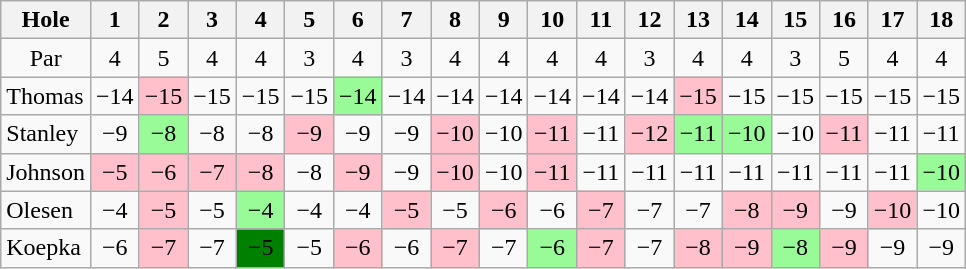<table class="wikitable" style="text-align:center">
<tr>
<th>Hole</th>
<th>1</th>
<th>2</th>
<th>3</th>
<th>4</th>
<th>5</th>
<th>6</th>
<th>7</th>
<th>8</th>
<th>9</th>
<th>10</th>
<th>11</th>
<th>12</th>
<th>13</th>
<th>14</th>
<th>15</th>
<th>16</th>
<th>17</th>
<th>18</th>
</tr>
<tr>
<td>Par</td>
<td>4</td>
<td>5</td>
<td>4</td>
<td>4</td>
<td>3</td>
<td>4</td>
<td>3</td>
<td>4</td>
<td>4</td>
<td>4</td>
<td>4</td>
<td>3</td>
<td>4</td>
<td>4</td>
<td>3</td>
<td>5</td>
<td>4</td>
<td>4</td>
</tr>
<tr>
<td align=left> Thomas</td>
<td>−14</td>
<td style="background: Pink;">−15</td>
<td>−15</td>
<td>−15</td>
<td>−15</td>
<td style="background: PaleGreen;">−14</td>
<td>−14</td>
<td>−14</td>
<td>−14</td>
<td>−14</td>
<td>−14</td>
<td>−14</td>
<td style="background: Pink;">−15</td>
<td>−15</td>
<td>−15</td>
<td>−15</td>
<td>−15</td>
<td>−15</td>
</tr>
<tr>
<td align=left> Stanley</td>
<td>−9</td>
<td style="background: PaleGreen;">−8</td>
<td>−8</td>
<td>−8</td>
<td style="background: Pink;">−9</td>
<td>−9</td>
<td>−9</td>
<td style="background: Pink;">−10</td>
<td>−10</td>
<td style="background: Pink;">−11</td>
<td>−11</td>
<td style="background: Pink;">−12</td>
<td style="background: PaleGreen;">−11</td>
<td style="background: PaleGreen;">−10</td>
<td>−10</td>
<td style="background: Pink;">−11</td>
<td>−11</td>
<td>−11</td>
</tr>
<tr>
<td align=left> Johnson</td>
<td style="background: Pink;">−5</td>
<td style="background: Pink;">−6</td>
<td style="background: Pink;">−7</td>
<td style="background: Pink;">−8</td>
<td>−8</td>
<td style="background: Pink;">−9</td>
<td>−9</td>
<td style="background: Pink;">−10</td>
<td>−10</td>
<td style="background: Pink;">−11</td>
<td>−11</td>
<td>−11</td>
<td>−11</td>
<td>−11</td>
<td>−11</td>
<td>−11</td>
<td>−11</td>
<td style="background: PaleGreen;">−10</td>
</tr>
<tr>
<td align=left> Olesen</td>
<td>−4</td>
<td style="background: Pink;">−5</td>
<td>−5</td>
<td style="background: PaleGreen;">−4</td>
<td>−4</td>
<td>−4</td>
<td style="background: Pink;">−5</td>
<td>−5</td>
<td style="background: Pink;">−6</td>
<td>−6</td>
<td style="background: Pink;">−7</td>
<td>−7</td>
<td>−7</td>
<td style="background: Pink;">−8</td>
<td style="background: Pink;">−9</td>
<td>−9</td>
<td style="background: Pink;">−10</td>
<td>−10</td>
</tr>
<tr>
<td align=left> Koepka</td>
<td>−6</td>
<td style="background: Pink;">−7</td>
<td>−7</td>
<td style="background: Green;">−5</td>
<td>−5</td>
<td style="background: Pink;">−6</td>
<td>−6</td>
<td style="background: Pink;">−7</td>
<td>−7</td>
<td style="background: PaleGreen;">−6</td>
<td style="background: Pink;">−7</td>
<td>−7</td>
<td style="background: Pink;">−8</td>
<td style="background: Pink;">−9</td>
<td style="background: PaleGreen;">−8</td>
<td style="background: Pink;">−9</td>
<td>−9</td>
<td>−9</td>
</tr>
</table>
